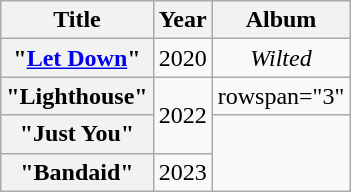<table class="wikitable plainrowheaders" style="text-align:center;">
<tr>
<th scope="col">Title</th>
<th scope="col">Year</th>
<th scope="col">Album</th>
</tr>
<tr>
<th scope="row">"<a href='#'>Let Down</a>"</th>
<td>2020</td>
<td><em>Wilted</em></td>
</tr>
<tr>
<th scope="row">"Lighthouse"</th>
<td rowspan=2>2022</td>
<td>rowspan="3" </td>
</tr>
<tr>
<th scope="row">"Just You"</th>
</tr>
<tr>
<th scope="row">"Bandaid"</th>
<td>2023</td>
</tr>
</table>
